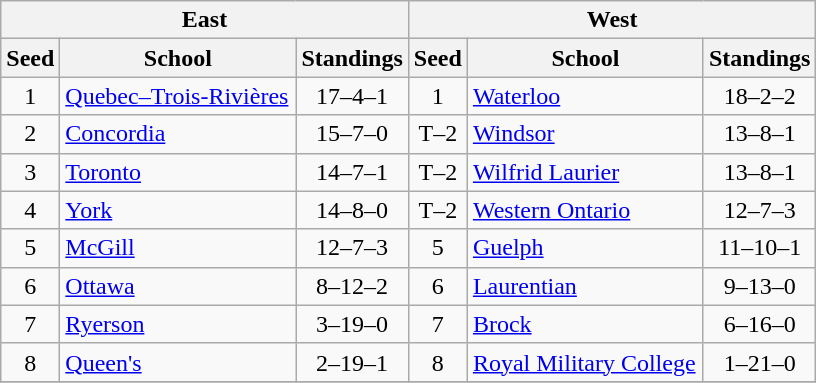<table class="wikitable">
<tr>
<th colspan=3>East</th>
<th colspan=3>West</th>
</tr>
<tr>
<th>Seed</th>
<th style="width:150px">School</th>
<th>Standings</th>
<th>Seed</th>
<th style="width:150px">School</th>
<th>Standings</th>
</tr>
<tr>
<td align=center>1</td>
<td><a href='#'>Quebec–Trois-Rivières</a></td>
<td align=center>17–4–1</td>
<td align=center>1</td>
<td><a href='#'>Waterloo</a></td>
<td align=center>18–2–2</td>
</tr>
<tr>
<td align=center>2</td>
<td><a href='#'>Concordia</a></td>
<td align=center>15–7–0</td>
<td align=center>T–2</td>
<td><a href='#'>Windsor</a></td>
<td align=center>13–8–1</td>
</tr>
<tr>
<td align=center>3</td>
<td><a href='#'>Toronto</a></td>
<td align=center>14–7–1</td>
<td align=center>T–2</td>
<td><a href='#'>Wilfrid Laurier</a></td>
<td align=center>13–8–1</td>
</tr>
<tr>
<td align=center>4</td>
<td><a href='#'>York</a></td>
<td align=center>14–8–0</td>
<td align=center>T–2</td>
<td><a href='#'>Western Ontario</a></td>
<td align=center>12–7–3</td>
</tr>
<tr>
<td align=center>5</td>
<td><a href='#'>McGill</a></td>
<td align=center>12–7–3</td>
<td align=center>5</td>
<td><a href='#'>Guelph</a></td>
<td align=center>11–10–1</td>
</tr>
<tr>
<td align=center>6</td>
<td><a href='#'>Ottawa</a></td>
<td align=center>8–12–2</td>
<td align=center>6</td>
<td><a href='#'>Laurentian</a></td>
<td align=center>9–13–0</td>
</tr>
<tr>
<td align=center>7</td>
<td><a href='#'>Ryerson</a></td>
<td align=center>3–19–0</td>
<td align=center>7</td>
<td><a href='#'>Brock</a></td>
<td align=center>6–16–0</td>
</tr>
<tr>
<td align=center>8</td>
<td><a href='#'>Queen's</a></td>
<td align=center>2–19–1</td>
<td align=center>8</td>
<td><a href='#'>Royal Military College</a></td>
<td align=center>1–21–0</td>
</tr>
<tr>
</tr>
</table>
